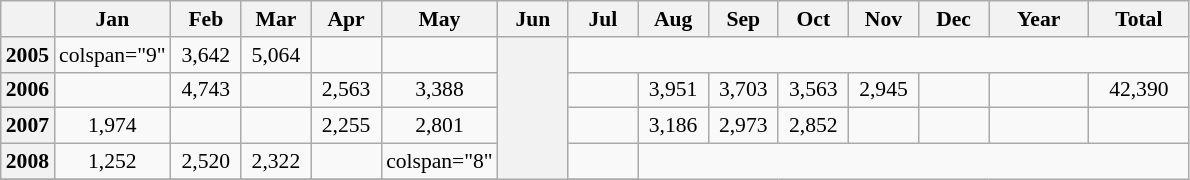<table class="wikitable" style="font-size: 90%; text-align: center">
<tr>
<th></th>
<th width="40px">Jan</th>
<th width="40px">Feb</th>
<th width="40px">Mar</th>
<th width="40px">Apr</th>
<th width="40px">May</th>
<th width="40px">Jun</th>
<th width="40px">Jul</th>
<th width="40px">Aug</th>
<th width="40px">Sep</th>
<th width="40px">Oct</th>
<th width="40px">Nov</th>
<th width="40px">Dec</th>
<th width="60px">Year</th>
<th width="60px">Total</th>
</tr>
<tr>
<th>2005</th>
<td>colspan="9" </td>
<td>3,642</td>
<td>5,064</td>
<td></td>
<td></td>
<th rowspan="6"></th>
</tr>
<tr>
<th>2006</th>
<td></td>
<td>4,743</td>
<td></td>
<td>2,563</td>
<td>3,388</td>
<td></td>
<td>3,951</td>
<td>3,703</td>
<td>3,563</td>
<td>2,945</td>
<td></td>
<td></td>
<td>42,390</td>
</tr>
<tr>
<th>2007</th>
<td>1,974</td>
<td></td>
<td></td>
<td>2,255</td>
<td>2,801</td>
<td></td>
<td>3,186</td>
<td>2,973</td>
<td>2,852</td>
<td></td>
<td></td>
<td></td>
<td></td>
</tr>
<tr>
<th>2008</th>
<td>1,252</td>
<td>2,520</td>
<td>2,322</td>
<td></td>
<td>colspan="8" </td>
<td></td>
</tr>
<tr>
</tr>
</table>
